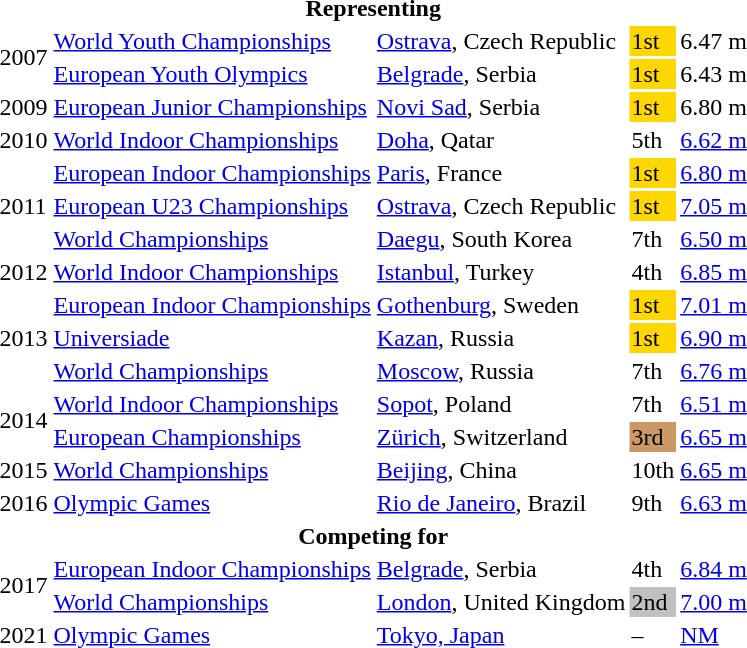<table>
<tr>
<th colspan="6">Representing </th>
</tr>
<tr>
<td rowspan=2>2007</td>
<td><a href='#'>World Youth Championships</a></td>
<td><a href='#'>Ostrava</a>, Czech Republic</td>
<td bgcolor=gold>1st</td>
<td>6.47 m</td>
</tr>
<tr>
<td><a href='#'>European Youth Olympics</a></td>
<td><a href='#'>Belgrade</a>, Serbia</td>
<td bgcolor=gold>1st</td>
<td>6.43 m</td>
</tr>
<tr>
<td>2009</td>
<td><a href='#'>European Junior Championships</a></td>
<td><a href='#'>Novi Sad</a>, Serbia</td>
<td bgcolor=gold>1st</td>
<td>6.80 m</td>
</tr>
<tr>
<td>2010</td>
<td><a href='#'>World Indoor Championships</a></td>
<td><a href='#'>Doha</a>, Qatar</td>
<td>5th</td>
<td><a href='#'>6.62 m</a></td>
</tr>
<tr>
<td rowspan=3>2011</td>
<td><a href='#'>European Indoor Championships</a></td>
<td><a href='#'>Paris</a>, France</td>
<td bgcolor=gold>1st</td>
<td><a href='#'>6.80 m</a></td>
</tr>
<tr>
<td><a href='#'>European U23 Championships</a></td>
<td><a href='#'>Ostrava</a>, Czech Republic</td>
<td bgcolor=gold>1st</td>
<td><a href='#'>7.05 m</a></td>
</tr>
<tr>
<td><a href='#'>World Championships</a></td>
<td><a href='#'>Daegu</a>, South Korea</td>
<td>7th</td>
<td><a href='#'>6.50 m</a></td>
</tr>
<tr>
<td>2012</td>
<td><a href='#'>World Indoor Championships</a></td>
<td><a href='#'>Istanbul</a>, Turkey</td>
<td>4th</td>
<td><a href='#'>6.85 m</a></td>
</tr>
<tr>
<td rowspan=3>2013</td>
<td><a href='#'>European Indoor Championships</a></td>
<td><a href='#'>Gothenburg</a>, Sweden</td>
<td bgcolor=gold>1st</td>
<td><a href='#'>7.01 m</a></td>
</tr>
<tr>
<td><a href='#'>Universiade</a></td>
<td><a href='#'>Kazan</a>, Russia</td>
<td bgcolor=gold>1st</td>
<td><a href='#'>6.90 m</a></td>
</tr>
<tr>
<td><a href='#'>World Championships</a></td>
<td><a href='#'>Moscow</a>, Russia</td>
<td>7th</td>
<td><a href='#'>6.76 m</a></td>
</tr>
<tr>
<td rowspan=2>2014</td>
<td><a href='#'>World Indoor Championships</a></td>
<td><a href='#'>Sopot</a>, Poland</td>
<td>7th</td>
<td><a href='#'>6.51 m</a></td>
</tr>
<tr>
<td><a href='#'>European Championships</a></td>
<td><a href='#'>Zürich</a>, Switzerland</td>
<td bgcolor="cc9966">3rd</td>
<td><a href='#'>6.65 m</a></td>
</tr>
<tr>
<td>2015</td>
<td><a href='#'>World Championships</a></td>
<td><a href='#'>Beijing</a>, China</td>
<td>10th</td>
<td><a href='#'>6.65 m</a></td>
</tr>
<tr>
<td>2016</td>
<td><a href='#'>Olympic Games</a></td>
<td><a href='#'>Rio de Janeiro</a>, Brazil</td>
<td>9th</td>
<td><a href='#'>6.63 m</a></td>
</tr>
<tr>
<th colspan="6">Competing for </th>
</tr>
<tr>
<td rowspan=2>2017</td>
<td><a href='#'>European Indoor Championships</a></td>
<td><a href='#'>Belgrade</a>, Serbia</td>
<td>4th</td>
<td><a href='#'>6.84 m</a></td>
</tr>
<tr>
<td><a href='#'>World Championships</a></td>
<td><a href='#'>London</a>, United Kingdom</td>
<td bgcolor=silver>2nd</td>
<td><a href='#'>7.00 m</a></td>
</tr>
<tr>
<td>2021</td>
<td><a href='#'>Olympic Games</a></td>
<td><a href='#'>Tokyo, Japan</a></td>
<td>–</td>
<td><a href='#'>NM</a></td>
</tr>
</table>
